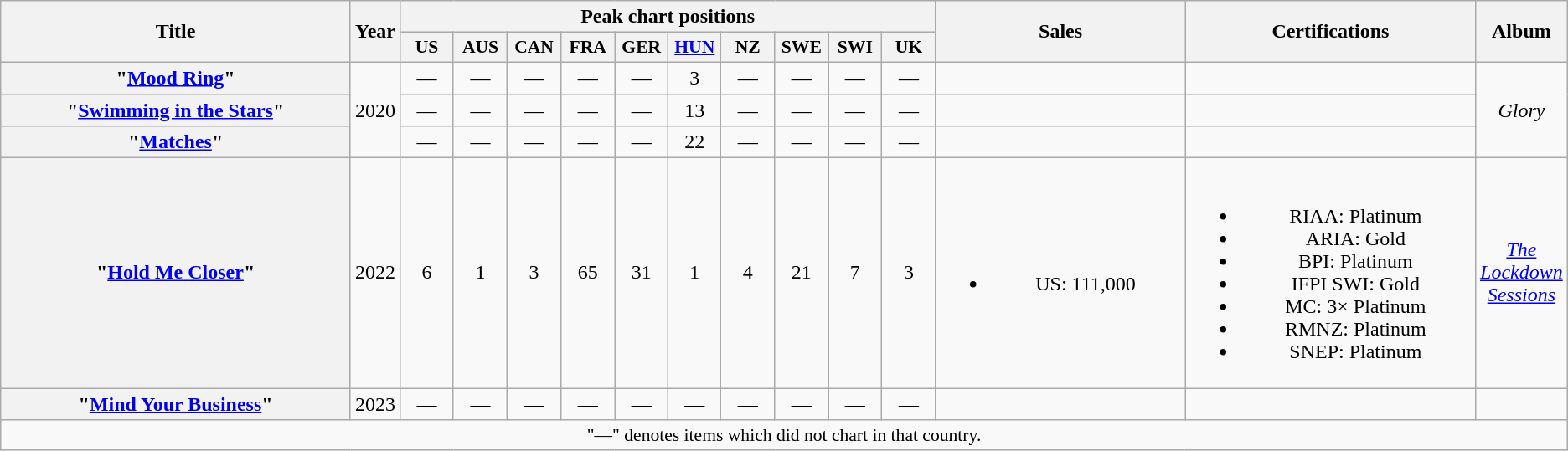<table class="wikitable plainrowheaders" style="text-align:center;">
<tr>
<th scope="col" rowspan="2" style="width:17em;">Title</th>
<th scope="col" rowspan="2" style="width:1em;">Year</th>
<th scope="col" colspan="10">Peak chart positions</th>
<th scope="col" rowspan="2" style="width:12em;">Sales</th>
<th rowspan="2" scope="col" style="width:14em;">Certifications</th>
<th scope="col" rowspan="2">Album</th>
</tr>
<tr>
<th scope="col" style="width:2.5em; font-size:90%;">US<br></th>
<th scope="col" style="width:2.5em; font-size:90%;">AUS<br></th>
<th scope="col" style="width:2.5em; font-size:90%;">CAN<br></th>
<th scope="col" style="width:2.5em; font-size:90%;">FRA<br></th>
<th scope="col" style="width:2.5em; font-size:90%;">GER<br></th>
<th scope="col" style="width:2.45em;font-size:90%;"><a href='#'>HUN</a><br></th>
<th scope="col" style="width:2.5em; font-size:90%;">NZ<br></th>
<th scope="col" style="width:2.5em; font-size:90%;">SWE<br></th>
<th scope="col" style="width:2.5em; font-size:90%;">SWI<br></th>
<th scope="col" style="width:2.5em; font-size:90%;">UK<br></th>
</tr>
<tr>
<th scope="row">"<a href='#'>Mood Ring</a>"</th>
<td rowspan="3">2020</td>
<td>—</td>
<td>—</td>
<td>—</td>
<td>—</td>
<td>—</td>
<td>3</td>
<td>—</td>
<td>—</td>
<td>—</td>
<td>—</td>
<td></td>
<td></td>
<td rowspan="3"><em>Glory</em></td>
</tr>
<tr>
<th scope="row">"<a href='#'>Swimming in the Stars</a>"</th>
<td>—</td>
<td>—</td>
<td>—</td>
<td>—</td>
<td>—</td>
<td>13</td>
<td>—</td>
<td>—</td>
<td>—</td>
<td>—</td>
<td></td>
<td></td>
</tr>
<tr>
<th scope="row">"<a href='#'>Matches</a>"<br> </th>
<td>—</td>
<td>—</td>
<td>—</td>
<td>—</td>
<td>—</td>
<td>22</td>
<td>—</td>
<td>—</td>
<td>—</td>
<td>—</td>
<td></td>
<td></td>
</tr>
<tr>
<th scope="row">"<a href='#'>Hold Me Closer</a>"<br> </th>
<td>2022</td>
<td>6</td>
<td>1</td>
<td>3</td>
<td>65</td>
<td>31</td>
<td>1</td>
<td>4</td>
<td>21</td>
<td>7</td>
<td>3</td>
<td><br><ul><li>US: 111,000</li></ul></td>
<td><br><ul><li>RIAA: Platinum</li><li>ARIA: Gold</li><li>BPI: Platinum</li><li>IFPI SWI: Gold</li><li>MC: 3× Platinum</li><li>RMNZ: Platinum</li><li>SNEP: Platinum</li></ul></td>
<td><em><a href='#'>The Lockdown Sessions</a></em></td>
</tr>
<tr>
<th scope="row">"<a href='#'>Mind Your Business</a>"<br></th>
<td>2023</td>
<td>—</td>
<td>—</td>
<td>—</td>
<td>—</td>
<td>—</td>
<td>—</td>
<td>—</td>
<td>—</td>
<td>—</td>
<td>—</td>
<td></td>
<td></td>
<td></td>
</tr>
<tr>
<td colspan="15" style="font-size:90%">"—" denotes items which did not chart in that country.</td>
</tr>
</table>
